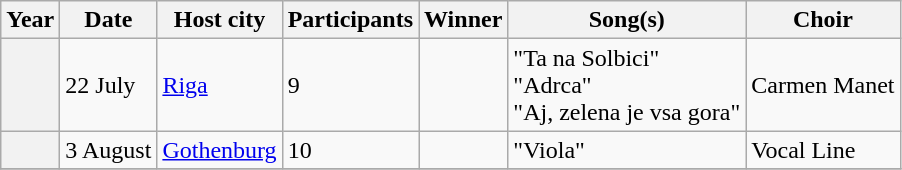<table class=wikitable style="font-size: 100%">
<tr>
<th>Year</th>
<th>Date</th>
<th>Host city</th>
<th>Participants</th>
<th>Winner</th>
<th>Song(s)</th>
<th>Choir</th>
</tr>
<tr>
<th></th>
<td>22 July</td>
<td> <a href='#'>Riga</a></td>
<td>9</td>
<td></td>
<td>"Ta na Solbici"<br>"Adrca"<br>"Aj, zelena je vsa gora"</td>
<td>Carmen Manet</td>
</tr>
<tr>
<th></th>
<td>3 August</td>
<td> <a href='#'>Gothenburg</a></td>
<td>10</td>
<td></td>
<td>"Viola"</td>
<td>Vocal Line</td>
</tr>
<tr>
</tr>
</table>
